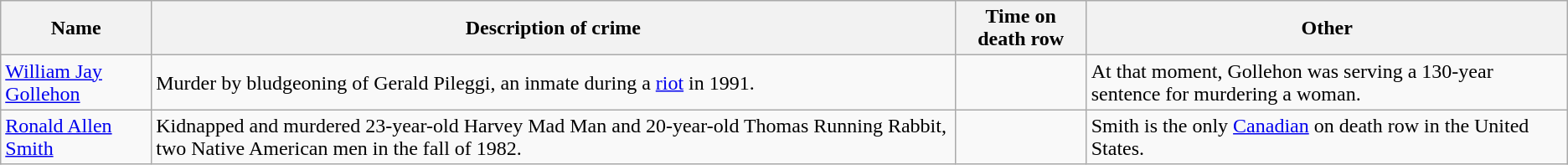<table class="wikitable sortable">
<tr>
<th>Name</th>
<th>Description of crime</th>
<th>Time on death row</th>
<th>Other</th>
</tr>
<tr>
<td><a href='#'>William Jay Gollehon</a></td>
<td>Murder by bludgeoning of Gerald Pileggi, an inmate during a <a href='#'>riot</a> in 1991.</td>
<td></td>
<td>At that moment, Gollehon was serving a 130-year sentence for murdering a woman.</td>
</tr>
<tr>
<td><a href='#'>Ronald Allen Smith</a></td>
<td>Kidnapped and murdered 23-year-old Harvey Mad Man and 20-year-old Thomas Running Rabbit, two Native American men in the fall of 1982.</td>
<td></td>
<td>Smith is the only <a href='#'>Canadian</a> on death row in the United States.</td>
</tr>
</table>
